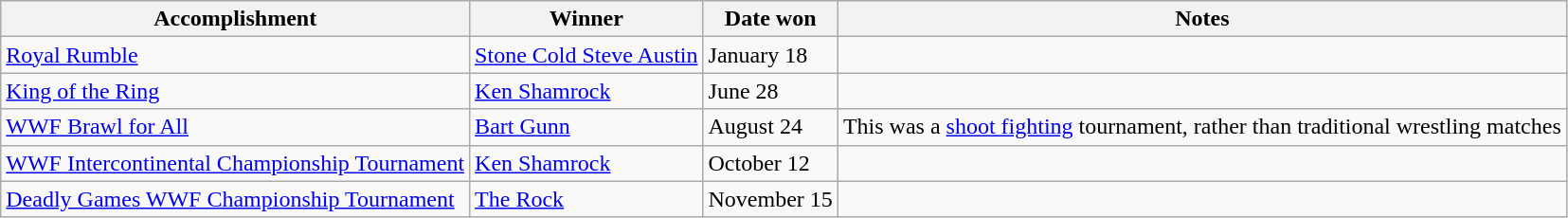<table class="wikitable">
<tr>
<th>Accomplishment</th>
<th>Winner</th>
<th>Date won</th>
<th>Notes</th>
</tr>
<tr>
<td><a href='#'>Royal Rumble</a></td>
<td><a href='#'>Stone Cold Steve Austin</a></td>
<td>January 18</td>
<td></td>
</tr>
<tr>
<td><a href='#'>King of the Ring</a></td>
<td><a href='#'>Ken Shamrock</a></td>
<td>June 28</td>
<td></td>
</tr>
<tr>
<td><a href='#'>WWF Brawl for All</a></td>
<td><a href='#'>Bart Gunn</a></td>
<td>August 24</td>
<td>This was a <a href='#'>shoot fighting</a> tournament, rather than traditional wrestling matches</td>
</tr>
<tr>
<td><a href='#'>WWF Intercontinental Championship Tournament</a></td>
<td><a href='#'>Ken Shamrock</a></td>
<td>October 12</td>
<td></td>
</tr>
<tr>
<td><a href='#'>Deadly Games WWF Championship Tournament</a></td>
<td><a href='#'>The Rock</a></td>
<td>November 15</td>
<td></td>
</tr>
</table>
